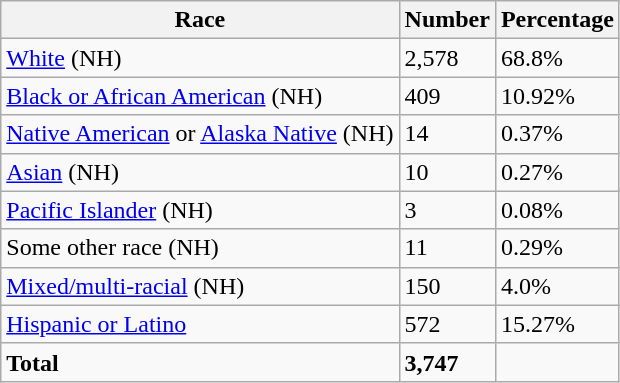<table class="wikitable">
<tr>
<th>Race</th>
<th>Number</th>
<th>Percentage</th>
</tr>
<tr>
<td><a href='#'>White</a> (NH)</td>
<td>2,578</td>
<td>68.8%</td>
</tr>
<tr>
<td><a href='#'>Black or African American</a> (NH)</td>
<td>409</td>
<td>10.92%</td>
</tr>
<tr>
<td><a href='#'>Native American</a> or <a href='#'>Alaska Native</a> (NH)</td>
<td>14</td>
<td>0.37%</td>
</tr>
<tr>
<td><a href='#'>Asian</a> (NH)</td>
<td>10</td>
<td>0.27%</td>
</tr>
<tr>
<td><a href='#'>Pacific Islander</a> (NH)</td>
<td>3</td>
<td>0.08%</td>
</tr>
<tr>
<td>Some other race (NH)</td>
<td>11</td>
<td>0.29%</td>
</tr>
<tr>
<td><a href='#'>Mixed/multi-racial</a> (NH)</td>
<td>150</td>
<td>4.0%</td>
</tr>
<tr>
<td><a href='#'>Hispanic or Latino</a></td>
<td>572</td>
<td>15.27%</td>
</tr>
<tr>
<td><strong>Total</strong></td>
<td><strong>3,747</strong></td>
<td></td>
</tr>
</table>
